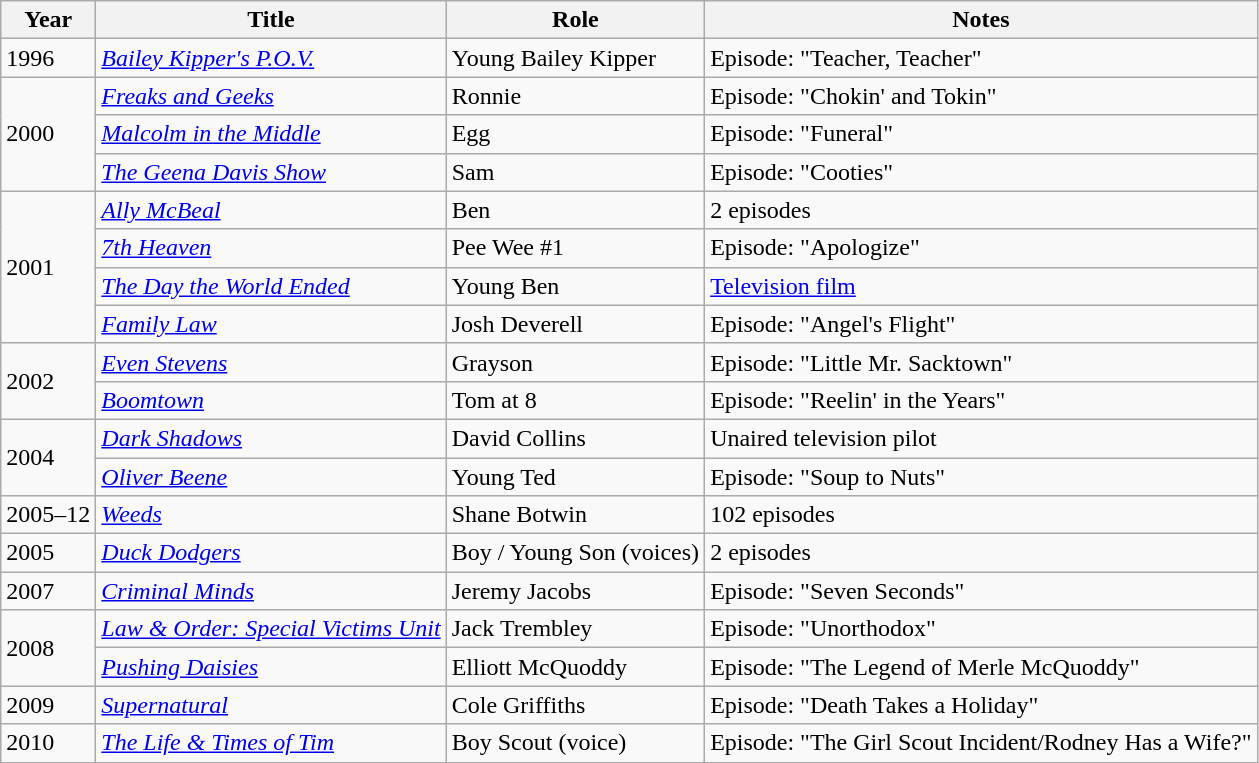<table class="wikitable sortable">
<tr>
<th>Year</th>
<th>Title</th>
<th>Role</th>
<th>Notes</th>
</tr>
<tr>
<td>1996</td>
<td><em><a href='#'>Bailey Kipper's P.O.V.</a></em></td>
<td>Young Bailey Kipper</td>
<td>Episode: "Teacher, Teacher"</td>
</tr>
<tr>
<td rowspan="3">2000</td>
<td><em><a href='#'>Freaks and Geeks</a></em></td>
<td>Ronnie</td>
<td>Episode: "Chokin' and Tokin"</td>
</tr>
<tr>
<td><em><a href='#'>Malcolm in the Middle</a></em></td>
<td>Egg</td>
<td>Episode: "Funeral"</td>
</tr>
<tr>
<td><em><a href='#'>The Geena Davis Show</a></em></td>
<td>Sam</td>
<td>Episode: "Cooties"</td>
</tr>
<tr>
<td rowspan="4">2001</td>
<td><em><a href='#'>Ally McBeal</a></em></td>
<td>Ben</td>
<td>2 episodes</td>
</tr>
<tr>
<td><em><a href='#'>7th Heaven</a></em></td>
<td>Pee Wee #1</td>
<td>Episode: "Apologize"</td>
</tr>
<tr>
<td><em><a href='#'>The Day the World Ended</a></em></td>
<td>Young Ben</td>
<td><a href='#'>Television film</a></td>
</tr>
<tr>
<td><em><a href='#'>Family Law</a></em></td>
<td>Josh Deverell</td>
<td>Episode: "Angel's Flight"</td>
</tr>
<tr>
<td rowspan="2">2002</td>
<td><em><a href='#'>Even Stevens</a></em></td>
<td>Grayson</td>
<td>Episode: "Little Mr. Sacktown"</td>
</tr>
<tr>
<td><em><a href='#'>Boomtown</a></em></td>
<td>Tom at 8</td>
<td>Episode: "Reelin' in the Years"</td>
</tr>
<tr>
<td rowspan="2">2004</td>
<td><em><a href='#'>Dark Shadows</a></em></td>
<td>David Collins</td>
<td>Unaired television pilot</td>
</tr>
<tr>
<td><em><a href='#'>Oliver Beene</a></em></td>
<td>Young Ted</td>
<td>Episode: "Soup to Nuts"</td>
</tr>
<tr>
<td>2005–12</td>
<td><em><a href='#'>Weeds</a></em></td>
<td>Shane Botwin</td>
<td>102 episodes</td>
</tr>
<tr>
<td>2005</td>
<td><em><a href='#'>Duck Dodgers</a></em></td>
<td>Boy / Young Son (voices)</td>
<td>2 episodes</td>
</tr>
<tr>
<td>2007</td>
<td><em><a href='#'>Criminal Minds</a></em></td>
<td>Jeremy Jacobs</td>
<td>Episode: "Seven Seconds"</td>
</tr>
<tr>
<td rowspan="2">2008</td>
<td><em><a href='#'>Law & Order: Special Victims Unit</a></em></td>
<td>Jack Trembley</td>
<td>Episode: "Unorthodox"</td>
</tr>
<tr>
<td><em><a href='#'>Pushing Daisies</a></em></td>
<td>Elliott McQuoddy</td>
<td>Episode: "The Legend of Merle McQuoddy"</td>
</tr>
<tr>
<td>2009</td>
<td><em><a href='#'>Supernatural</a></em></td>
<td>Cole Griffiths</td>
<td>Episode: "Death Takes a Holiday"</td>
</tr>
<tr>
<td>2010</td>
<td><em><a href='#'>The Life & Times of Tim</a></em></td>
<td>Boy Scout (voice)</td>
<td>Episode: "The Girl Scout Incident/Rodney Has a Wife?"</td>
</tr>
</table>
